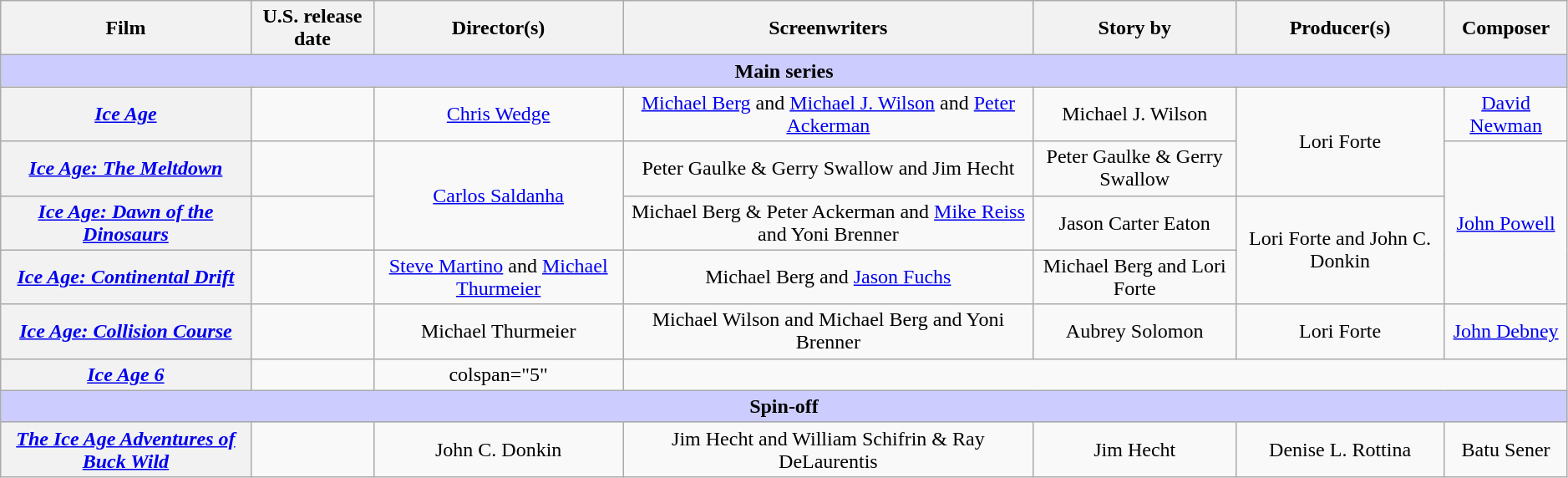<table class="wikitable plainrowheaders" style="text-align:center; width:99%;">
<tr>
<th>Film</th>
<th>U.S. release date</th>
<th>Director(s)</th>
<th>Screenwriters</th>
<th>Story by</th>
<th>Producer(s)</th>
<th>Composer</th>
</tr>
<tr>
<th colspan="8" scope="col" style="background-color:#ccccff;">Main series</th>
</tr>
<tr>
<th scope="row"><em><a href='#'>Ice Age</a></em></th>
<td style="text-align:left;"></td>
<td><a href='#'>Chris Wedge</a></td>
<td><a href='#'>Michael Berg</a> and <a href='#'>Michael J. Wilson</a> and <a href='#'>Peter Ackerman</a></td>
<td>Michael J. Wilson</td>
<td rowspan="2">Lori Forte</td>
<td><a href='#'>David Newman</a></td>
</tr>
<tr>
<th scope="row"><em><a href='#'>Ice Age: The Meltdown</a></em></th>
<td style="text-align:left;"></td>
<td rowspan="2"><a href='#'>Carlos Saldanha</a></td>
<td>Peter Gaulke & Gerry Swallow and Jim Hecht</td>
<td>Peter Gaulke & Gerry Swallow</td>
<td rowspan="3"><a href='#'>John Powell</a></td>
</tr>
<tr>
<th scope="row"><em><a href='#'>Ice Age: Dawn of the Dinosaurs</a></em></th>
<td style="text-align:left;"></td>
<td>Michael Berg & Peter Ackerman and <a href='#'>Mike Reiss</a> and Yoni Brenner</td>
<td>Jason Carter Eaton</td>
<td rowspan="2">Lori Forte and John C. Donkin</td>
</tr>
<tr>
<th scope="row"><em><a href='#'>Ice Age: Continental Drift</a></em></th>
<td style="text-align:left;"></td>
<td><a href='#'>Steve Martino</a> and <a href='#'>Michael Thurmeier</a></td>
<td>Michael Berg and <a href='#'>Jason Fuchs</a></td>
<td>Michael Berg and Lori Forte</td>
</tr>
<tr>
<th scope="row"><em><a href='#'>Ice Age: Collision Course</a></em></th>
<td style="text-align:left;"></td>
<td>Michael Thurmeier</td>
<td>Michael Wilson and Michael Berg and Yoni Brenner</td>
<td>Aubrey Solomon</td>
<td>Lori Forte</td>
<td><a href='#'>John Debney</a></td>
</tr>
<tr>
<th scope="row"><em><a href='#'>Ice Age 6</a></em></th>
<td style="text-align:left;"></td>
<td>colspan="5" </td>
</tr>
<tr>
<th colspan="8" scope="col" style="background-color:#ccccff;">Spin-off</th>
</tr>
<tr>
<th scope="row"><em><a href='#'>The Ice Age Adventures of Buck Wild</a></em></th>
<td style="text-align:left;"></td>
<td>John C. Donkin</td>
<td>Jim Hecht and William Schifrin & Ray DeLaurentis</td>
<td>Jim Hecht</td>
<td>Denise L. Rottina</td>
<td>Batu Sener</td>
</tr>
</table>
